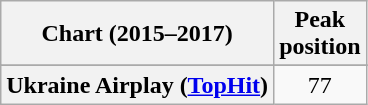<table class="wikitable plainrowheaders" style="text-align:center">
<tr>
<th scope="col">Chart (2015–2017)</th>
<th scope="col">Peak<br>position</th>
</tr>
<tr>
</tr>
<tr>
<th scope="row">Ukraine Airplay (<a href='#'>TopHit</a>)</th>
<td>77</td>
</tr>
</table>
